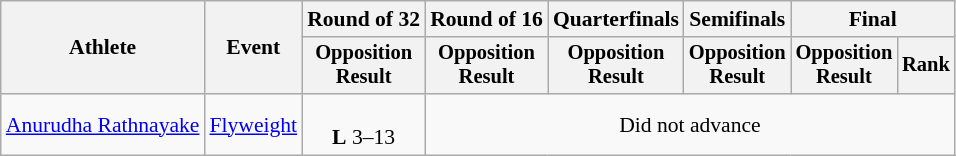<table class="wikitable" style="font-size:90%">
<tr>
<th rowspan="2">Athlete</th>
<th rowspan="2">Event</th>
<th>Round of 32</th>
<th>Round of 16</th>
<th>Quarterfinals</th>
<th>Semifinals</th>
<th colspan=2>Final</th>
</tr>
<tr style="font-size:95%">
<th>Opposition<br>Result</th>
<th>Opposition<br>Result</th>
<th>Opposition<br>Result</th>
<th>Opposition<br>Result</th>
<th>Opposition<br>Result</th>
<th>Rank</th>
</tr>
<tr align=center>
<td align=left><a href='#'>Anurudha Rathnayake</a></td>
<td align=left><a href='#'>Flyweight</a></td>
<td><br><strong>L</strong> 3–13</td>
<td colspan=5>Did not advance</td>
</tr>
</table>
